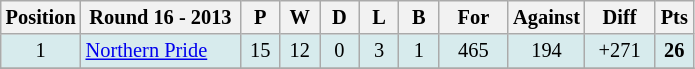<table class="wikitable" style="text-align:center; font-size:85%;">
<tr>
<th width=40 abbr="Position">Position</th>
<th width=100>Round 16 - 2013</th>
<th width=20 abbr="Played">P</th>
<th width=20 abbr="Won">W</th>
<th width=20 abbr="Drawn">D</th>
<th width=20 abbr="Lost">L</th>
<th width=20 abbr="Bye">B</th>
<th width=40 abbr="Points for">For</th>
<th width=40 abbr="Points against">Against</th>
<th width=40 abbr="Points difference">Diff</th>
<th width=20 abbr="Points">Pts</th>
</tr>
<tr style="background: #d7ebed;">
<td>1</td>
<td style="text-align:left;"> <a href='#'>Northern Pride</a></td>
<td>15</td>
<td>12</td>
<td>0</td>
<td>3</td>
<td>1</td>
<td>465</td>
<td>194</td>
<td>+271</td>
<td><strong>26</strong></td>
</tr>
<tr>
</tr>
</table>
